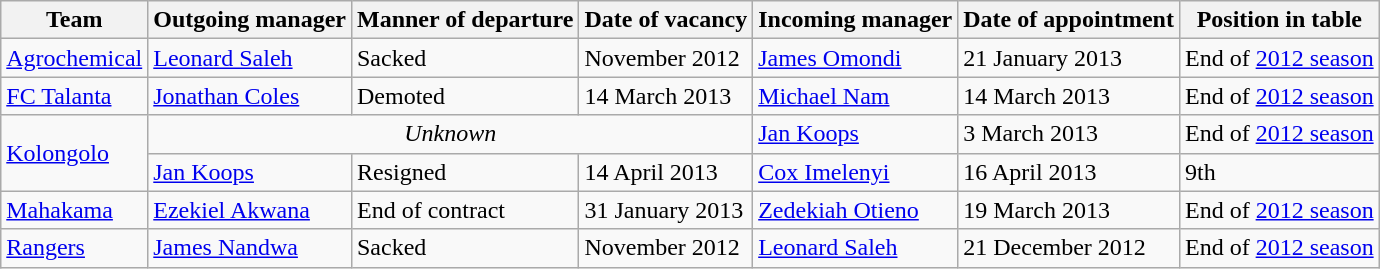<table class="wikitable">
<tr>
<th>Team</th>
<th>Outgoing manager</th>
<th>Manner of departure</th>
<th>Date of vacancy</th>
<th>Incoming manager</th>
<th>Date of appointment</th>
<th>Position in table</th>
</tr>
<tr>
<td><a href='#'>Agrochemical</a></td>
<td> <a href='#'>Leonard Saleh</a></td>
<td>Sacked</td>
<td>November 2012</td>
<td> <a href='#'>James Omondi</a></td>
<td>21 January 2013</td>
<td>End of <a href='#'>2012 season</a></td>
</tr>
<tr>
<td><a href='#'>FC Talanta</a></td>
<td> <a href='#'>Jonathan Coles</a></td>
<td>Demoted</td>
<td>14 March 2013</td>
<td> <a href='#'>Michael Nam</a></td>
<td>14 March 2013</td>
<td>End of <a href='#'>2012 season</a></td>
</tr>
<tr>
<td rowspan="2"><a href='#'>Kolongolo</a></td>
<td colspan="3" style="text-align:center;"><em>Unknown</em></td>
<td> <a href='#'>Jan Koops</a></td>
<td>3 March 2013</td>
<td>End of <a href='#'>2012 season</a></td>
</tr>
<tr>
<td> <a href='#'>Jan Koops</a></td>
<td>Resigned</td>
<td>14 April 2013</td>
<td> <a href='#'>Cox Imelenyi</a></td>
<td>16 April 2013</td>
<td>9th</td>
</tr>
<tr>
<td><a href='#'>Mahakama</a></td>
<td> <a href='#'>Ezekiel Akwana</a></td>
<td>End of contract</td>
<td>31 January 2013</td>
<td> <a href='#'>Zedekiah Otieno</a></td>
<td>19 March 2013</td>
<td>End of <a href='#'>2012 season</a></td>
</tr>
<tr>
<td><a href='#'>Rangers</a></td>
<td> <a href='#'>James Nandwa</a></td>
<td>Sacked</td>
<td>November 2012</td>
<td> <a href='#'>Leonard Saleh</a></td>
<td>21 December 2012</td>
<td>End of <a href='#'>2012 season</a></td>
</tr>
</table>
